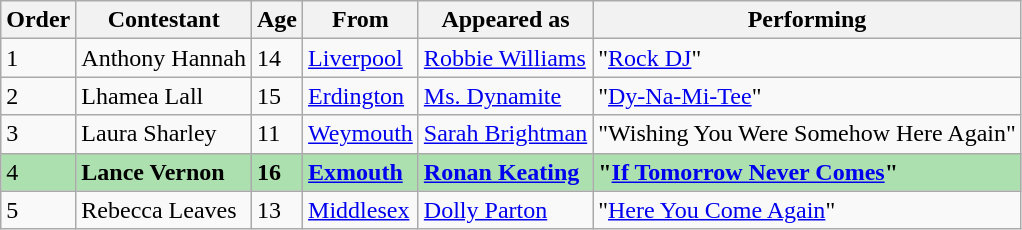<table class="wikitable">
<tr>
<th>Order</th>
<th>Contestant</th>
<th>Age</th>
<th>From</th>
<th>Appeared as</th>
<th>Performing</th>
</tr>
<tr>
<td>1</td>
<td>Anthony Hannah</td>
<td>14</td>
<td><a href='#'>Liverpool</a></td>
<td><a href='#'>Robbie Williams</a></td>
<td>"<a href='#'>Rock DJ</a>"</td>
</tr>
<tr>
<td>2</td>
<td>Lhamea Lall</td>
<td>15</td>
<td><a href='#'>Erdington</a></td>
<td><a href='#'>Ms. Dynamite</a></td>
<td>"<a href='#'>Dy-Na-Mi-Tee</a>"</td>
</tr>
<tr>
<td>3</td>
<td>Laura Sharley</td>
<td>11</td>
<td><a href='#'>Weymouth</a></td>
<td><a href='#'>Sarah Brightman</a></td>
<td>"Wishing You Were Somehow Here Again"</td>
</tr>
<tr style="background:#ACE1AF;">
<td>4</td>
<td><strong>Lance Vernon</strong></td>
<td><strong>16</strong></td>
<td><strong><a href='#'>Exmouth</a></strong></td>
<td><strong><a href='#'>Ronan Keating</a></strong></td>
<td><strong>"<a href='#'>If Tomorrow Never Comes</a>"</strong></td>
</tr>
<tr>
<td>5</td>
<td>Rebecca Leaves</td>
<td>13</td>
<td><a href='#'>Middlesex</a></td>
<td><a href='#'>Dolly Parton</a></td>
<td>"<a href='#'>Here You Come Again</a>"</td>
</tr>
</table>
